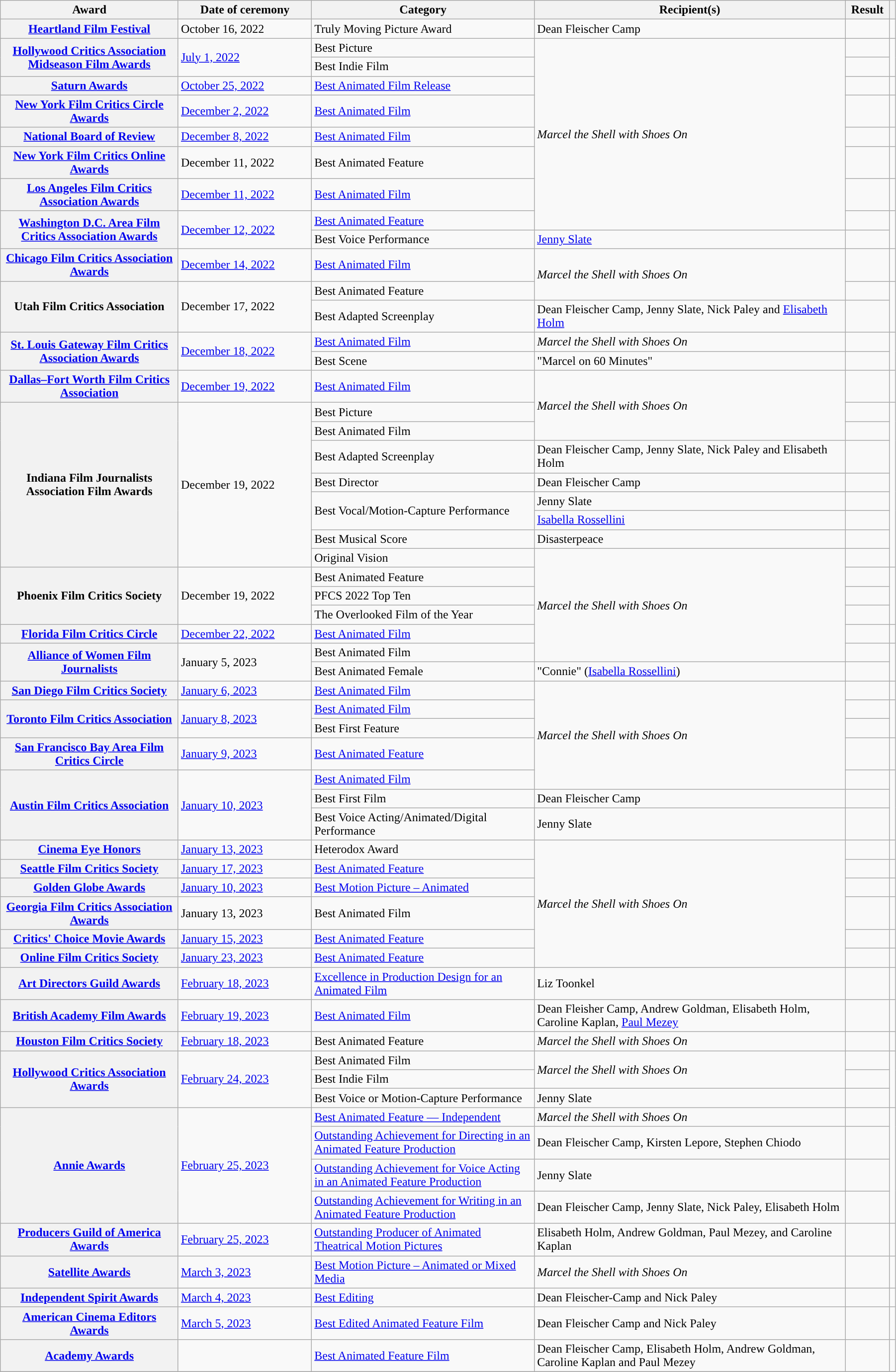<table class="wikitable sortable plainrowheaders" style="width: 95%;">
<tr>
<th scope="col" style="width:20%;">Award</th>
<th scope="col" style="width:15%;">Date of ceremony</th>
<th scope="col" style="width:25%;">Category</th>
<th scope="col" style="width:35%;">Recipient(s)</th>
<th scope="col" style="width:5%;">Result</th>
<th scope="col" style="width:5%;" class="unsortable"></th>
</tr>
<tr>
<th scope="row"><a href='#'>Heartland Film Festival</a></th>
<td>October 16, 2022</td>
<td>Truly Moving Picture Award</td>
<td>Dean Fleischer Camp</td>
<td></td>
<td></td>
</tr>
<tr>
<th scope="row" rowspan="2"><a href='#'>Hollywood Critics Association Midseason Film Awards</a></th>
<td rowspan="2"><a href='#'>July 1, 2022</a></td>
<td>Best Picture</td>
<td rowspan="8"><em>Marcel the Shell with Shoes On</em></td>
<td></td>
<td rowspan="2"></td>
</tr>
<tr>
<td>Best Indie Film</td>
<td></td>
</tr>
<tr>
<th scope="row"><a href='#'>Saturn Awards</a></th>
<td><a href='#'>October 25, 2022</a></td>
<td><a href='#'>Best Animated Film Release</a></td>
<td></td>
<td><br></td>
</tr>
<tr>
<th scope="row"><a href='#'>New York Film Critics Circle Awards</a></th>
<td><a href='#'>December 2, 2022</a></td>
<td><a href='#'>Best Animated Film</a></td>
<td></td>
<td></td>
</tr>
<tr>
<th scope="row"><a href='#'>National Board of Review</a></th>
<td><a href='#'>December 8, 2022</a></td>
<td><a href='#'>Best Animated Film</a></td>
<td></td>
<td></td>
</tr>
<tr>
<th scope="row"><a href='#'>New York Film Critics Online Awards</a></th>
<td>December 11, 2022</td>
<td>Best Animated Feature</td>
<td></td>
<td></td>
</tr>
<tr>
<th scope="row"><a href='#'>Los Angeles Film Critics Association Awards</a></th>
<td><a href='#'>December 11, 2022</a></td>
<td><a href='#'>Best Animated Film</a></td>
<td></td>
<td></td>
</tr>
<tr>
<th rowspan="2" scope="row"><a href='#'>Washington D.C. Area Film Critics Association Awards</a></th>
<td rowspan="2"><a href='#'>December 12, 2022</a></td>
<td><a href='#'>Best Animated Feature</a></td>
<td></td>
<td rowspan="2"></td>
</tr>
<tr>
<td>Best Voice Performance</td>
<td><a href='#'>Jenny Slate</a></td>
<td></td>
</tr>
<tr>
<th scope="row"><a href='#'>Chicago Film Critics Association Awards</a></th>
<td><a href='#'>December 14, 2022</a></td>
<td><a href='#'>Best Animated Film</a></td>
<td rowspan="2"><em>Marcel the Shell with Shoes On</em></td>
<td></td>
<td></td>
</tr>
<tr>
<th rowspan="2" scope="row">Utah Film Critics Association</th>
<td rowspan="2">December 17, 2022</td>
<td>Best Animated Feature</td>
<td></td>
<td rowspan="2"></td>
</tr>
<tr>
<td>Best Adapted Screenplay</td>
<td>Dean Fleischer Camp, Jenny Slate, Nick Paley and <a href='#'>Elisabeth Holm</a></td>
<td></td>
</tr>
<tr>
<th rowspan="2" scope="row"><a href='#'>St. Louis Gateway Film Critics Association Awards</a></th>
<td rowspan="2"><a href='#'>December 18, 2022</a></td>
<td><a href='#'>Best Animated Film</a></td>
<td><em>Marcel the Shell with Shoes On</em></td>
<td></td>
<td rowspan="2"></td>
</tr>
<tr>
<td>Best Scene</td>
<td>"Marcel on 60 Minutes"</td>
<td></td>
</tr>
<tr>
<th scope="row"><a href='#'>Dallas–Fort Worth Film Critics Association</a></th>
<td><a href='#'>December 19, 2022</a></td>
<td><a href='#'>Best Animated Film</a></td>
<td rowspan="3"><em>Marcel the Shell with Shoes On</em></td>
<td></td>
<td></td>
</tr>
<tr>
<th scope="row" rowspan="8">Indiana Film Journalists Association Film Awards</th>
<td rowspan="8">December 19, 2022</td>
<td>Best Picture</td>
<td></td>
<td rowspan="8"></td>
</tr>
<tr>
<td>Best Animated Film</td>
<td></td>
</tr>
<tr>
<td>Best Adapted Screenplay</td>
<td>Dean Fleischer Camp, Jenny Slate, Nick Paley and Elisabeth Holm</td>
<td></td>
</tr>
<tr>
<td>Best Director</td>
<td>Dean Fleischer Camp</td>
<td></td>
</tr>
<tr>
<td rowspan="2">Best Vocal/Motion-Capture Performance</td>
<td>Jenny Slate</td>
<td></td>
</tr>
<tr>
<td><a href='#'>Isabella Rossellini</a></td>
<td></td>
</tr>
<tr>
<td>Best Musical Score</td>
<td>Disasterpeace</td>
<td></td>
</tr>
<tr>
<td>Original Vision</td>
<td rowspan="6"><em>Marcel the Shell with Shoes On</em></td>
<td></td>
</tr>
<tr>
<th rowspan="3" scope="row">Phoenix Film Critics Society</th>
<td rowspan="3">December 19, 2022</td>
<td>Best Animated Feature</td>
<td></td>
<td rowspan="3"></td>
</tr>
<tr>
<td>PFCS 2022 Top Ten</td>
<td></td>
</tr>
<tr>
<td>The Overlooked Film of the Year</td>
<td></td>
</tr>
<tr>
<th scope="row"><a href='#'>Florida Film Critics Circle</a></th>
<td rowspan="1"><a href='#'>December 22, 2022</a></td>
<td><a href='#'>Best Animated Film</a></td>
<td></td>
<td><br></td>
</tr>
<tr>
<th rowspan="2" scope="row"><a href='#'>Alliance of Women Film Journalists</a></th>
<td rowspan="2">January 5, 2023</td>
<td>Best Animated Film</td>
<td></td>
<td rowspan="2"></td>
</tr>
<tr>
<td>Best Animated Female</td>
<td>"Connie" (<a href='#'>Isabella Rossellini</a>)</td>
<td></td>
</tr>
<tr>
<th scope="row"><a href='#'>San Diego Film Critics Society</a></th>
<td><a href='#'>January 6, 2023</a></td>
<td><a href='#'>Best Animated Film</a></td>
<td rowspan="5"><em>Marcel the Shell with Shoes On</em></td>
<td></td>
<td style="text-align:center;"></td>
</tr>
<tr>
<th rowspan="2" scope="row"><a href='#'>Toronto Film Critics Association</a></th>
<td rowspan="2"><a href='#'>January 8, 2023</a></td>
<td><a href='#'>Best Animated Film</a></td>
<td></td>
<td align="center" rowspan="2"></td>
</tr>
<tr>
<td>Best First Feature</td>
<td></td>
</tr>
<tr>
<th scope="row"><a href='#'>San Francisco Bay Area Film Critics Circle</a></th>
<td><a href='#'>January 9, 2023</a></td>
<td><a href='#'>Best Animated Feature</a></td>
<td></td>
<td style="text-align:center;"></td>
</tr>
<tr>
<th scope="row" rowspan="3"><a href='#'>Austin Film Critics Association</a></th>
<td rowspan="3"><a href='#'>January 10, 2023</a></td>
<td><a href='#'>Best Animated Film</a></td>
<td></td>
<td rowspan="3" style="text-align:center"><br></td>
</tr>
<tr>
<td>Best First Film</td>
<td>Dean Fleischer Camp</td>
<td></td>
</tr>
<tr>
<td>Best Voice Acting/Animated/Digital Performance</td>
<td>Jenny Slate</td>
<td></td>
</tr>
<tr>
<th scope="row"><a href='#'>Cinema Eye Honors</a></th>
<td><a href='#'>January 13, 2023</a></td>
<td>Heterodox Award</td>
<td rowspan="6"><em>Marcel the Shell with Shoes On</em></td>
<td></td>
<td></td>
</tr>
<tr>
<th scope="row"><a href='#'>Seattle Film Critics Society</a></th>
<td><a href='#'>January 17, 2023</a></td>
<td><a href='#'>Best Animated Feature</a></td>
<td></td>
<td><br></td>
</tr>
<tr>
<th scope="row"><a href='#'>Golden Globe Awards</a></th>
<td><a href='#'>January 10, 2023</a></td>
<td><a href='#'>Best Motion Picture – Animated</a></td>
<td></td>
<td></td>
</tr>
<tr>
<th scope="row"><a href='#'>Georgia Film Critics Association Awards</a></th>
<td>January 13, 2023</td>
<td>Best Animated Film</td>
<td></td>
<td><br></td>
</tr>
<tr>
<th scope="row"><a href='#'>Critics' Choice Movie Awards</a></th>
<td><a href='#'>January 15, 2023</a></td>
<td><a href='#'>Best Animated Feature</a></td>
<td></td>
<td></td>
</tr>
<tr>
<th scope="row"><a href='#'>Online Film Critics Society</a></th>
<td><a href='#'>January 23, 2023</a></td>
<td><a href='#'>Best Animated Feature</a></td>
<td></td>
<td align="center"></td>
</tr>
<tr>
<th scope="row"><a href='#'>Art Directors Guild Awards</a></th>
<td><a href='#'>February 18, 2023</a></td>
<td><a href='#'>Excellence in Production Design for an Animated Film</a></td>
<td>Liz Toonkel</td>
<td></td>
<td></td>
</tr>
<tr>
<th scope="row"><a href='#'>British Academy Film Awards</a></th>
<td><a href='#'>February 19, 2023</a></td>
<td><a href='#'>Best Animated Film</a></td>
<td>Dean Fleisher Camp, Andrew Goldman, Elisabeth Holm, Caroline Kaplan, <a href='#'>Paul Mezey</a></td>
<td></td>
<td align="center"></td>
</tr>
<tr>
<th scope="row"><a href='#'>Houston Film Critics Society</a></th>
<td><a href='#'>February 18, 2023</a></td>
<td>Best Animated Feature</td>
<td><em>Marcel the Shell with Shoes On</em></td>
<td></td>
<td style="text-align:center;"><br></td>
</tr>
<tr>
<th scope="row" rowspan="3"><a href='#'>Hollywood Critics Association Awards</a></th>
<td rowspan="3"><a href='#'>February 24, 2023</a></td>
<td>Best Animated Film</td>
<td rowspan="2"><em>Marcel the Shell with Shoes On</em></td>
<td></td>
<td rowspan="3"><br></td>
</tr>
<tr>
<td>Best Indie Film</td>
<td></td>
</tr>
<tr>
<td>Best Voice or Motion-Capture Performance</td>
<td>Jenny Slate</td>
<td></td>
</tr>
<tr>
<th rowspan="4" scope="row"><a href='#'>Annie Awards</a></th>
<td rowspan="4"><a href='#'>February 25, 2023</a></td>
<td><a href='#'>Best Animated Feature — Independent</a></td>
<td><em>Marcel the Shell with Shoes On</em></td>
<td></td>
<td rowspan="4" align="center"><br></td>
</tr>
<tr>
<td><a href='#'>Outstanding Achievement for Directing in an Animated Feature Production</a></td>
<td>Dean Fleischer Camp, Kirsten Lepore, Stephen Chiodo</td>
<td></td>
</tr>
<tr>
<td><a href='#'>Outstanding Achievement for Voice Acting in an Animated Feature Production</a></td>
<td>Jenny Slate</td>
<td></td>
</tr>
<tr>
<td><a href='#'>Outstanding Achievement for Writing in an Animated Feature Production</a></td>
<td>Dean Fleischer Camp, Jenny Slate, Nick Paley, Elisabeth Holm</td>
<td></td>
</tr>
<tr>
<th scope="row"><a href='#'>Producers Guild of America Awards</a></th>
<td><a href='#'>February 25, 2023</a></td>
<td><a href='#'>Outstanding Producer of Animated Theatrical Motion Pictures</a></td>
<td>Elisabeth Holm, Andrew Goldman, Paul Mezey, and Caroline Kaplan</td>
<td></td>
<td style="text-align:center;"><br></td>
</tr>
<tr>
<th scope="row"><a href='#'>Satellite Awards</a></th>
<td><a href='#'>March 3, 2023</a></td>
<td><a href='#'>Best Motion Picture – Animated or Mixed Media</a></td>
<td><em>Marcel the Shell with Shoes On</em></td>
<td></td>
<td></td>
</tr>
<tr>
<th scope="row"><a href='#'>Independent Spirit Awards</a></th>
<td><a href='#'>March 4, 2023</a></td>
<td><a href='#'>Best Editing</a></td>
<td>Dean Fleischer-Camp and Nick Paley</td>
<td></td>
<td></td>
</tr>
<tr>
<th scope="row"><a href='#'>American Cinema Editors Awards</a></th>
<td><a href='#'>March 5, 2023</a></td>
<td><a href='#'>Best Edited Animated Feature Film</a></td>
<td>Dean Fleischer Camp and Nick Paley</td>
<td></td>
<td align="center"></td>
</tr>
<tr>
<th scope="rowgroup"><a href='#'>Academy Awards</a></th>
<td><a href='#'></a></td>
<td><a href='#'>Best Animated Feature Film</a></td>
<td>Dean Fleischer Camp, Elisabeth Holm, Andrew Goldman, Caroline Kaplan and Paul Mezey</td>
<td></td>
<td></td>
</tr>
<tr>
</tr>
</table>
